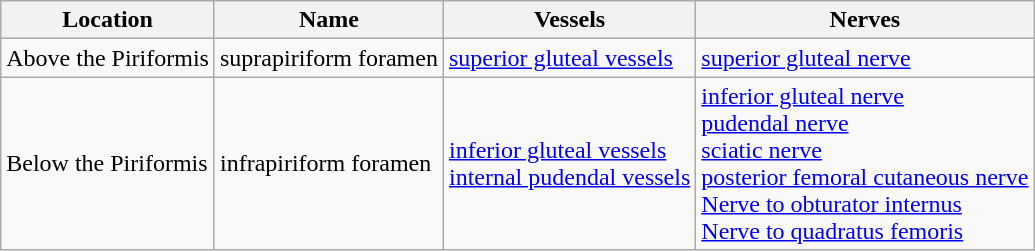<table class="wikitable">
<tr>
<th>Location</th>
<th>Name</th>
<th>Vessels</th>
<th>Nerves</th>
</tr>
<tr>
<td>Above the Piriformis</td>
<td>suprapiriform foramen</td>
<td><a href='#'>superior gluteal vessels</a></td>
<td><a href='#'>superior gluteal nerve</a></td>
</tr>
<tr>
<td>Below the Piriformis</td>
<td>infrapiriform foramen</td>
<td><a href='#'>inferior gluteal vessels</a> <br> <a href='#'>internal pudendal vessels</a></td>
<td><a href='#'>inferior gluteal nerve</a><br><a href='#'>pudendal nerve</a><br><a href='#'>sciatic nerve</a> <br><a href='#'>posterior femoral cutaneous nerve</a> <br><a href='#'>Nerve to obturator internus</a> <br><a href='#'>Nerve to quadratus femoris</a></td>
</tr>
</table>
